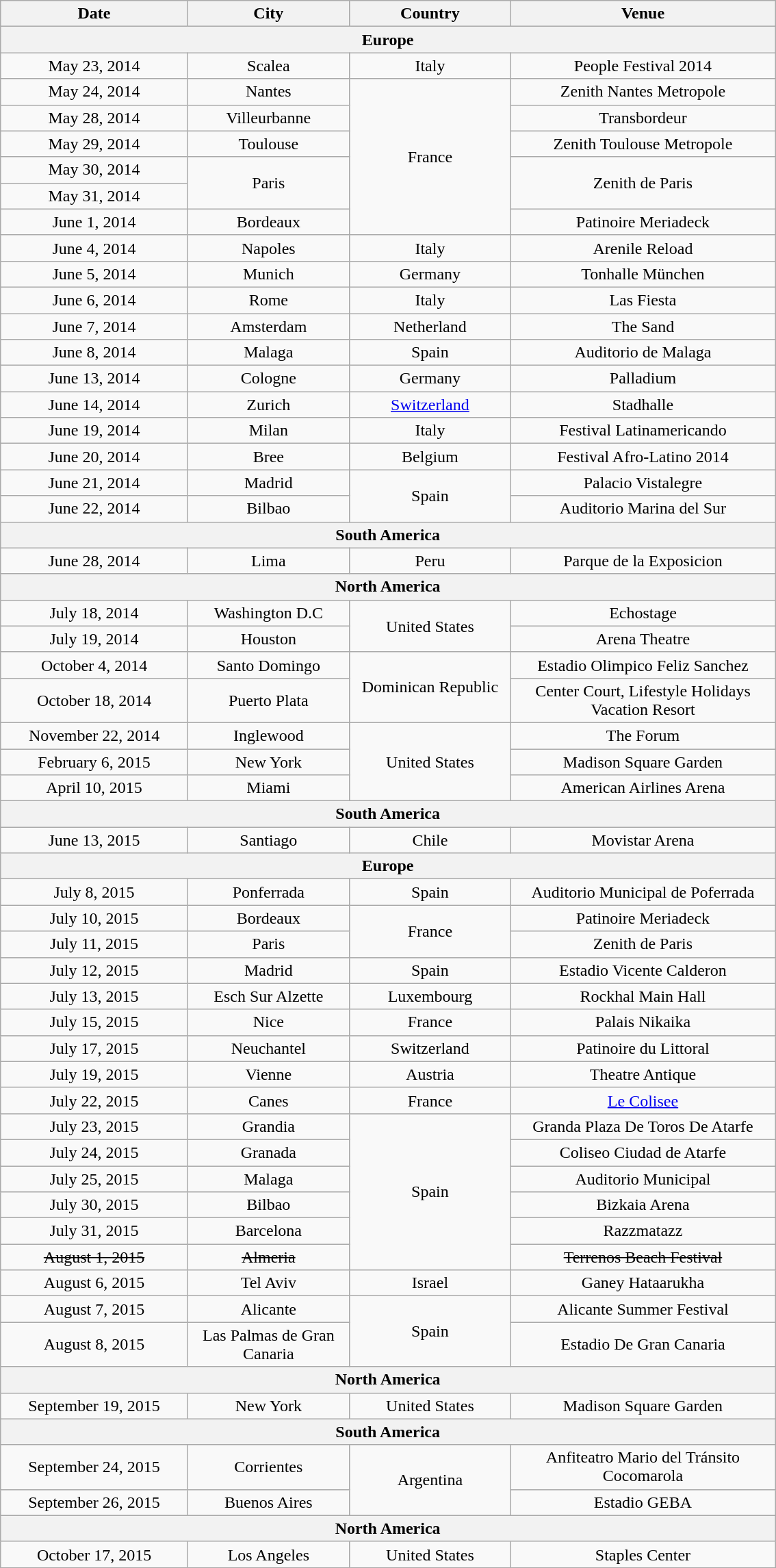<table class="wikitable" style="text-align:center;">
<tr>
<th style="width:175px;">Date</th>
<th style="width:150px;">City</th>
<th style="width:150px;">Country</th>
<th style="width:250px;">Venue</th>
</tr>
<tr>
<th colspan="4">Europe</th>
</tr>
<tr>
<td>May 23, 2014</td>
<td>Scalea</td>
<td>Italy</td>
<td>People Festival 2014</td>
</tr>
<tr>
<td>May 24, 2014</td>
<td>Nantes</td>
<td rowspan="6">France</td>
<td>Zenith Nantes Metropole</td>
</tr>
<tr>
<td>May 28, 2014</td>
<td>Villeurbanne</td>
<td>Transbordeur</td>
</tr>
<tr>
<td>May 29, 2014</td>
<td>Toulouse</td>
<td>Zenith Toulouse Metropole</td>
</tr>
<tr>
<td>May 30, 2014</td>
<td rowspan="2">Paris</td>
<td rowspan="2">Zenith de Paris</td>
</tr>
<tr>
<td>May 31, 2014</td>
</tr>
<tr>
<td>June 1, 2014</td>
<td>Bordeaux</td>
<td>Patinoire Meriadeck</td>
</tr>
<tr>
<td>June 4, 2014</td>
<td>Napoles</td>
<td>Italy</td>
<td>Arenile Reload</td>
</tr>
<tr>
<td>June 5, 2014</td>
<td>Munich</td>
<td>Germany</td>
<td>Tonhalle München</td>
</tr>
<tr>
<td>June 6, 2014</td>
<td>Rome</td>
<td>Italy</td>
<td>Las Fiesta</td>
</tr>
<tr>
<td>June 7, 2014</td>
<td>Amsterdam</td>
<td>Netherland</td>
<td>The Sand</td>
</tr>
<tr>
<td>June 8, 2014</td>
<td>Malaga</td>
<td>Spain</td>
<td>Auditorio de Malaga</td>
</tr>
<tr>
<td>June 13, 2014</td>
<td>Cologne</td>
<td>Germany</td>
<td>Palladium</td>
</tr>
<tr>
<td>June 14, 2014</td>
<td>Zurich</td>
<td><a href='#'>Switzerland</a></td>
<td>Stadhalle</td>
</tr>
<tr>
<td>June 19, 2014</td>
<td>Milan</td>
<td>Italy</td>
<td>Festival Latinamericando</td>
</tr>
<tr>
<td>June 20, 2014</td>
<td>Bree</td>
<td>Belgium</td>
<td>Festival Afro-Latino 2014</td>
</tr>
<tr>
<td>June 21, 2014</td>
<td>Madrid</td>
<td rowspan="2">Spain</td>
<td>Palacio Vistalegre</td>
</tr>
<tr>
<td>June 22, 2014</td>
<td>Bilbao</td>
<td>Auditorio Marina del Sur</td>
</tr>
<tr>
<th colspan="4">South America</th>
</tr>
<tr>
<td>June 28, 2014</td>
<td>Lima</td>
<td>Peru</td>
<td>Parque de la Exposicion</td>
</tr>
<tr>
<th colspan="4">North America</th>
</tr>
<tr>
<td>July 18, 2014</td>
<td>Washington D.C</td>
<td rowspan="2">United States</td>
<td>Echostage</td>
</tr>
<tr>
<td>July 19, 2014</td>
<td>Houston</td>
<td>Arena Theatre</td>
</tr>
<tr>
<td>October 4, 2014</td>
<td>Santo Domingo</td>
<td rowspan="2">Dominican Republic</td>
<td>Estadio Olimpico Feliz Sanchez</td>
</tr>
<tr>
<td>October 18, 2014</td>
<td>Puerto Plata</td>
<td>Center Court, Lifestyle Holidays Vacation Resort</td>
</tr>
<tr>
<td>November 22, 2014</td>
<td>Inglewood</td>
<td rowspan="3">United States</td>
<td>The Forum</td>
</tr>
<tr>
<td>February 6, 2015</td>
<td>New York</td>
<td>Madison Square Garden</td>
</tr>
<tr>
<td>April 10, 2015</td>
<td>Miami</td>
<td>American Airlines Arena</td>
</tr>
<tr>
<th colspan="4">South America</th>
</tr>
<tr>
<td>June 13, 2015</td>
<td>Santiago</td>
<td>Chile</td>
<td>Movistar Arena</td>
</tr>
<tr>
<th colspan="4">Europe</th>
</tr>
<tr>
<td>July 8, 2015</td>
<td>Ponferrada</td>
<td>Spain</td>
<td>Auditorio Municipal de Poferrada</td>
</tr>
<tr>
<td>July 10, 2015</td>
<td>Bordeaux</td>
<td rowspan="2">France</td>
<td>Patinoire Meriadeck</td>
</tr>
<tr>
<td>July 11, 2015</td>
<td>Paris</td>
<td>Zenith de Paris</td>
</tr>
<tr>
<td>July 12, 2015</td>
<td>Madrid</td>
<td>Spain</td>
<td>Estadio Vicente Calderon</td>
</tr>
<tr>
<td>July 13, 2015</td>
<td>Esch Sur Alzette</td>
<td>Luxembourg</td>
<td>Rockhal Main Hall</td>
</tr>
<tr>
<td>July 15, 2015</td>
<td>Nice</td>
<td>France</td>
<td>Palais Nikaika</td>
</tr>
<tr>
<td>July 17, 2015</td>
<td>Neuchantel</td>
<td>Switzerland</td>
<td>Patinoire du Littoral</td>
</tr>
<tr>
<td>July 19, 2015</td>
<td>Vienne</td>
<td>Austria</td>
<td>Theatre Antique</td>
</tr>
<tr>
<td>July 22, 2015</td>
<td>Canes</td>
<td>France</td>
<td><a href='#'>Le Colisee</a></td>
</tr>
<tr>
<td>July 23, 2015</td>
<td>Grandia</td>
<td rowspan="6">Spain</td>
<td>Granda Plaza De Toros De Atarfe</td>
</tr>
<tr>
<td>July 24, 2015</td>
<td>Granada</td>
<td>Coliseo Ciudad de Atarfe</td>
</tr>
<tr>
<td>July 25, 2015</td>
<td>Malaga</td>
<td>Auditorio Municipal</td>
</tr>
<tr>
<td>July 30, 2015</td>
<td>Bilbao</td>
<td>Bizkaia Arena</td>
</tr>
<tr>
<td>July 31, 2015</td>
<td>Barcelona</td>
<td>Razzmatazz</td>
</tr>
<tr>
<td><s>August 1, 2015</s></td>
<td><s>Almeria</s></td>
<td><s>Terrenos Beach Festival</s></td>
</tr>
<tr>
<td>August 6, 2015</td>
<td>Tel Aviv</td>
<td>Israel</td>
<td>Ganey Hataarukha</td>
</tr>
<tr>
<td>August 7, 2015</td>
<td>Alicante</td>
<td rowspan="2">Spain</td>
<td>Alicante Summer Festival</td>
</tr>
<tr>
<td>August 8, 2015</td>
<td>Las Palmas de Gran Canaria</td>
<td>Estadio De Gran Canaria</td>
</tr>
<tr>
<th colspan="4">North America</th>
</tr>
<tr>
<td>September 19, 2015</td>
<td>New York</td>
<td>United States</td>
<td>Madison Square Garden</td>
</tr>
<tr>
<th colspan="4">South America</th>
</tr>
<tr>
<td>September 24, 2015</td>
<td>Corrientes</td>
<td rowspan="2">Argentina</td>
<td>Anfiteatro Mario del Tránsito Cocomarola</td>
</tr>
<tr>
<td>September 26, 2015</td>
<td>Buenos Aires</td>
<td>Estadio GEBA</td>
</tr>
<tr>
<th colspan="4">North America</th>
</tr>
<tr>
<td>October 17, 2015</td>
<td>Los Angeles</td>
<td>United States</td>
<td>Staples Center</td>
</tr>
</table>
